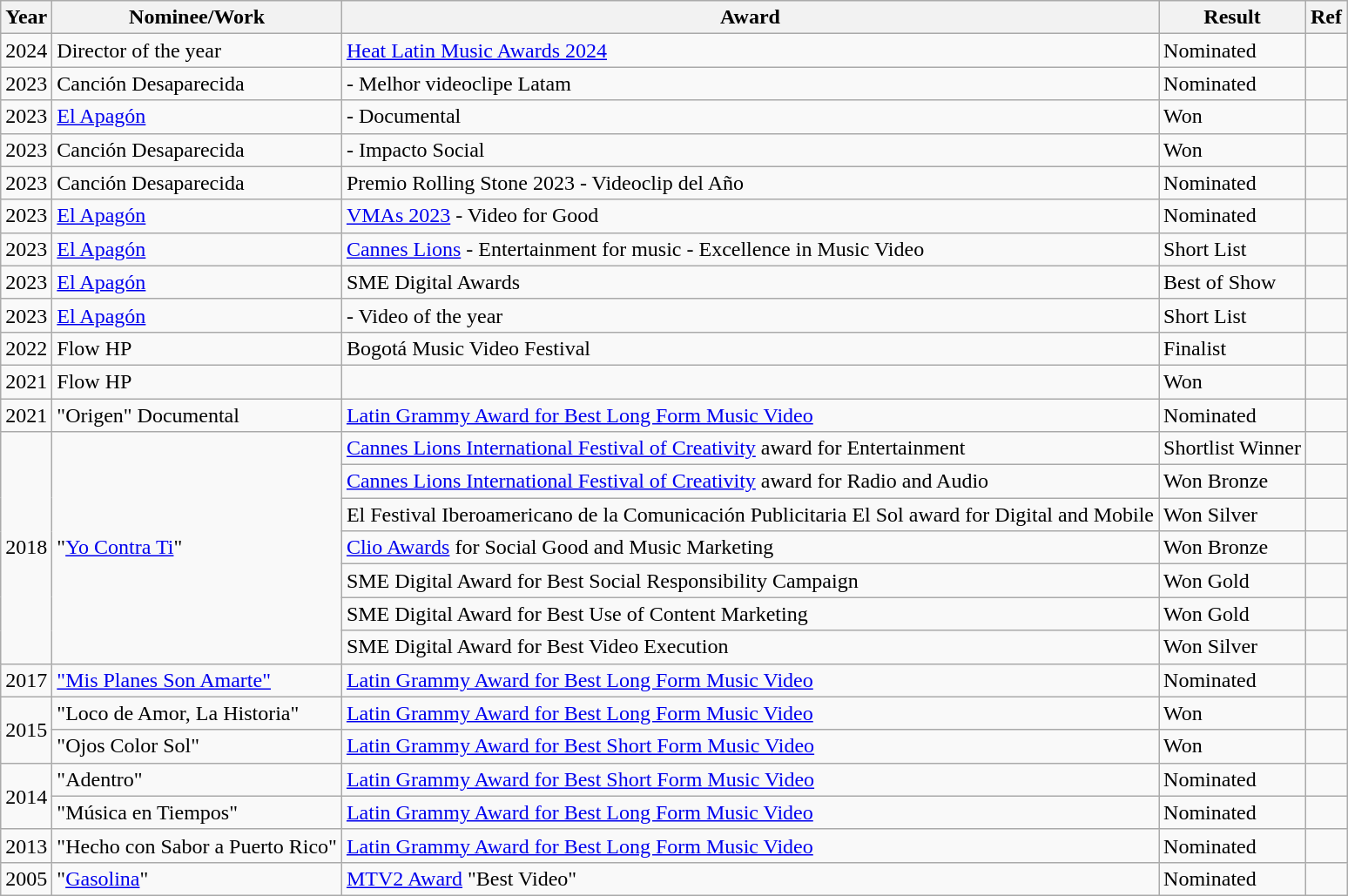<table class="wikitable">
<tr>
<th>Year</th>
<th>Nominee/Work</th>
<th>Award</th>
<th>Result</th>
<th>Ref</th>
</tr>
<tr>
<td>2024</td>
<td>Director of the year</td>
<td><a href='#'>Heat Latin Music Awards 2024</a></td>
<td>Nominated</td>
<td></td>
</tr>
<tr>
<td>2023</td>
<td>Canción Desaparecida</td>
<td> - Melhor videoclipe Latam</td>
<td>Nominated</td>
<td></td>
</tr>
<tr>
<td>2023</td>
<td><a href='#'>El Apagón</a></td>
<td> - Documental</td>
<td>Won</td>
<td></td>
</tr>
<tr>
<td>2023</td>
<td>Canción Desaparecida</td>
<td>- Impacto Social</td>
<td>Won</td>
<td></td>
</tr>
<tr>
<td>2023</td>
<td>Canción Desaparecida</td>
<td>Premio Rolling Stone 2023 - Videoclip del Año</td>
<td>Nominated</td>
<td></td>
</tr>
<tr>
<td>2023</td>
<td><a href='#'>El Apagón</a></td>
<td><a href='#'>VMAs 2023</a> - Video for Good</td>
<td>Nominated</td>
<td></td>
</tr>
<tr>
<td>2023</td>
<td><a href='#'>El Apagón</a></td>
<td><a href='#'>Cannes Lions</a> - Entertainment for music - Excellence in Music Video</td>
<td>Short List</td>
<td></td>
</tr>
<tr>
<td>2023</td>
<td><a href='#'>El Apagón</a></td>
<td>SME Digital Awards</td>
<td>Best of Show</td>
<td></td>
</tr>
<tr>
<td>2023</td>
<td><a href='#'>El Apagón</a></td>
<td> - Video of the year</td>
<td>Short List</td>
<td></td>
</tr>
<tr>
<td>2022</td>
<td>Flow HP</td>
<td>Bogotá Music Video Festival</td>
<td>Finalist</td>
<td></td>
</tr>
<tr>
<td>2021</td>
<td>Flow HP</td>
<td></td>
<td>Won</td>
<td></td>
</tr>
<tr>
<td>2021</td>
<td>"Origen" Documental</td>
<td><a href='#'>Latin Grammy Award for Best Long Form Music Video</a></td>
<td>Nominated</td>
<td></td>
</tr>
<tr>
<td rowspan="7">2018</td>
<td rowspan="7">"<a href='#'>Yo Contra Ti</a>"</td>
<td><a href='#'>Cannes Lions International Festival of Creativity</a> award for Entertainment</td>
<td>Shortlist Winner</td>
<td></td>
</tr>
<tr>
<td><a href='#'>Cannes Lions International Festival of Creativity</a> award for Radio and Audio</td>
<td>Won Bronze</td>
<td></td>
</tr>
<tr>
<td>El Festival Iberoamericano de la Comunicación Publicitaria El Sol award for Digital and Mobile</td>
<td>Won Silver</td>
<td></td>
</tr>
<tr>
<td><a href='#'>Clio Awards</a> for Social Good and Music Marketing</td>
<td>Won Bronze</td>
<td></td>
</tr>
<tr>
<td>SME Digital Award for Best Social Responsibility Campaign</td>
<td>Won Gold</td>
<td></td>
</tr>
<tr>
<td>SME Digital Award for Best Use of Content Marketing</td>
<td>Won Gold</td>
<td></td>
</tr>
<tr>
<td>SME Digital Award for Best Video Execution</td>
<td>Won Silver</td>
<td></td>
</tr>
<tr>
<td>2017</td>
<td><a href='#'>"Mis Planes Son Amarte"</a></td>
<td><a href='#'>Latin Grammy Award for Best Long Form Music Video</a></td>
<td>Nominated</td>
<td></td>
</tr>
<tr>
<td rowspan="2">2015</td>
<td>"Loco de Amor, La Historia"</td>
<td><a href='#'>Latin Grammy Award for Best Long Form Music Video</a></td>
<td>Won</td>
<td></td>
</tr>
<tr>
<td>"Ojos Color Sol"</td>
<td><a href='#'>Latin Grammy Award for Best Short Form Music Video</a></td>
<td>Won</td>
<td></td>
</tr>
<tr>
<td rowspan="2">2014</td>
<td>"Adentro"</td>
<td><a href='#'>Latin Grammy Award for Best Short Form Music Video</a></td>
<td>Nominated</td>
<td></td>
</tr>
<tr>
<td>"Música en Tiempos"</td>
<td><a href='#'>Latin Grammy Award for Best Long Form Music Video</a></td>
<td>Nominated</td>
<td></td>
</tr>
<tr>
<td>2013</td>
<td>"Hecho con Sabor a Puerto Rico"</td>
<td><a href='#'>Latin Grammy Award for Best Long Form Music Video</a></td>
<td>Nominated</td>
<td></td>
</tr>
<tr>
<td>2005</td>
<td>"<a href='#'>Gasolina</a>"</td>
<td><a href='#'>MTV2 Award</a> "Best Video"</td>
<td>Nominated</td>
<td></td>
</tr>
</table>
